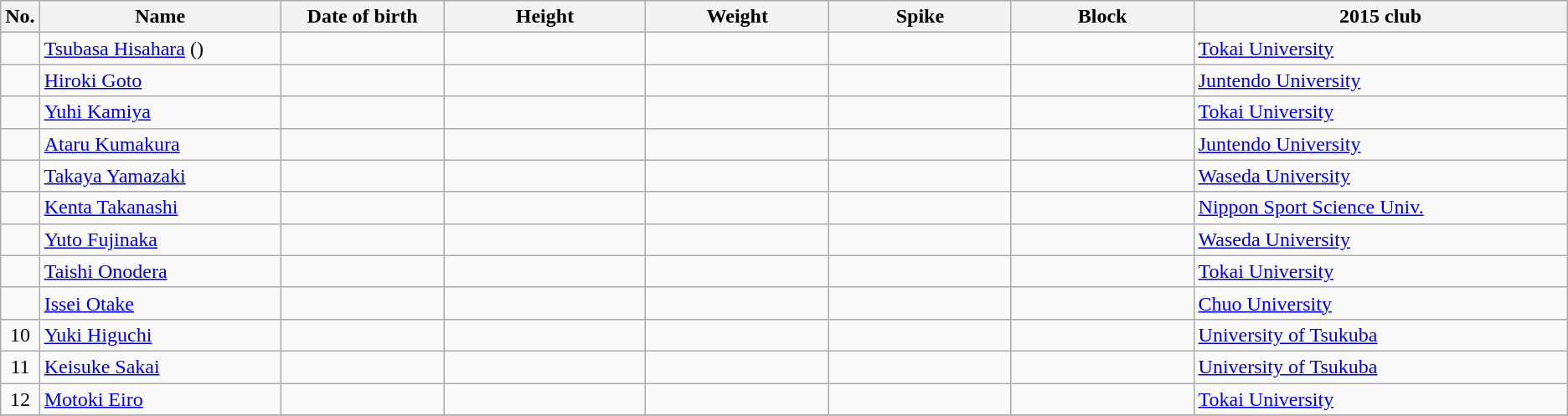<table class="wikitable sortable" style="font-size:100%; text-align:center;">
<tr>
<th>No.</th>
<th style="width:12em">Name</th>
<th style="width:8em">Date of birth</th>
<th style="width:10em">Height</th>
<th style="width:9em">Weight</th>
<th style="width:9em">Spike</th>
<th style="width:9em">Block</th>
<th style="width:19em">2015 club</th>
</tr>
<tr>
<td></td>
<td align=left><a href='#'>Tsubasa Hisahara</a> ()</td>
<td align=right></td>
<td></td>
<td></td>
<td></td>
<td></td>
<td align=left> <a href='#'>Tokai University</a></td>
</tr>
<tr>
<td></td>
<td align=left><a href='#'>Hiroki Goto</a></td>
<td align=right></td>
<td></td>
<td></td>
<td></td>
<td></td>
<td align=left> <a href='#'>Juntendo University</a></td>
</tr>
<tr>
<td></td>
<td align=left><a href='#'>Yuhi Kamiya</a></td>
<td align=right></td>
<td></td>
<td></td>
<td></td>
<td></td>
<td align=left> <a href='#'>Tokai University</a></td>
</tr>
<tr>
<td></td>
<td align=left><a href='#'>Ataru Kumakura</a></td>
<td align=right></td>
<td></td>
<td></td>
<td></td>
<td></td>
<td align=left> <a href='#'>Juntendo University</a></td>
</tr>
<tr>
<td></td>
<td align=left><a href='#'>Takaya Yamazaki</a></td>
<td align=right></td>
<td></td>
<td></td>
<td></td>
<td></td>
<td align=left> <a href='#'>Waseda University</a></td>
</tr>
<tr>
<td></td>
<td align=left><a href='#'>Kenta Takanashi</a></td>
<td align=right></td>
<td></td>
<td></td>
<td></td>
<td></td>
<td align=left> <a href='#'>Nippon Sport Science Univ.</a></td>
</tr>
<tr>
<td></td>
<td align=left><a href='#'>Yuto Fujinaka</a></td>
<td align=right></td>
<td></td>
<td></td>
<td></td>
<td></td>
<td align=left> <a href='#'>Waseda University</a></td>
</tr>
<tr>
<td></td>
<td align=left><a href='#'>Taishi Onodera</a></td>
<td align=right></td>
<td></td>
<td></td>
<td></td>
<td></td>
<td align=left> <a href='#'>Tokai University</a></td>
</tr>
<tr>
<td></td>
<td align=left><a href='#'>Issei Otake</a></td>
<td align=right></td>
<td></td>
<td></td>
<td></td>
<td></td>
<td align=left> <a href='#'>Chuo University</a></td>
</tr>
<tr>
<td>10</td>
<td align=left><a href='#'>Yuki Higuchi</a></td>
<td align=right></td>
<td></td>
<td></td>
<td></td>
<td></td>
<td align=left> <a href='#'>University of Tsukuba</a></td>
</tr>
<tr>
<td>11</td>
<td align=left><a href='#'>Keisuke Sakai</a></td>
<td align=right></td>
<td></td>
<td></td>
<td></td>
<td></td>
<td align=left> <a href='#'>University of Tsukuba</a></td>
</tr>
<tr>
<td>12</td>
<td align=left><a href='#'>Motoki Eiro</a></td>
<td align=right></td>
<td></td>
<td></td>
<td></td>
<td></td>
<td align=left> <a href='#'>Tokai University</a></td>
</tr>
<tr>
</tr>
</table>
